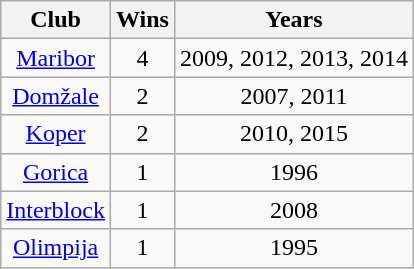<table class="wikitable" style="text-align: center;">
<tr>
<th>Club</th>
<th>Wins</th>
<th>Years</th>
</tr>
<tr>
<td><a href='#'>Maribor</a></td>
<td>4</td>
<td>2009, 2012, 2013, 2014</td>
</tr>
<tr>
<td><a href='#'>Domžale</a></td>
<td>2</td>
<td>2007, 2011</td>
</tr>
<tr>
<td><a href='#'>Koper</a></td>
<td>2</td>
<td>2010, 2015</td>
</tr>
<tr>
<td><a href='#'>Gorica</a></td>
<td>1</td>
<td>1996</td>
</tr>
<tr>
<td><a href='#'>Interblock</a></td>
<td>1</td>
<td>2008</td>
</tr>
<tr>
<td><a href='#'>Olimpija</a></td>
<td>1</td>
<td>1995</td>
</tr>
</table>
